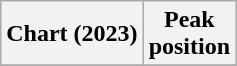<table class="wikitable sortable plainrowheaders" style="text-align:center">
<tr>
<th scope="col">Chart (2023)</th>
<th scope="col">Peak<br>position</th>
</tr>
<tr>
</tr>
</table>
